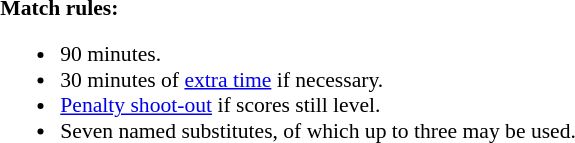<table style="width:100%; font-size:90%">
<tr>
<td><br></td>
<td style="width:60%; vertical-align:top"><br><strong>Match rules:</strong><ul><li>90 minutes.</li><li>30 minutes of <a href='#'>extra time</a> if necessary.</li><li><a href='#'>Penalty shoot-out</a> if scores still level.</li><li>Seven named substitutes, of which up to three may be used.</li></ul></td>
</tr>
</table>
